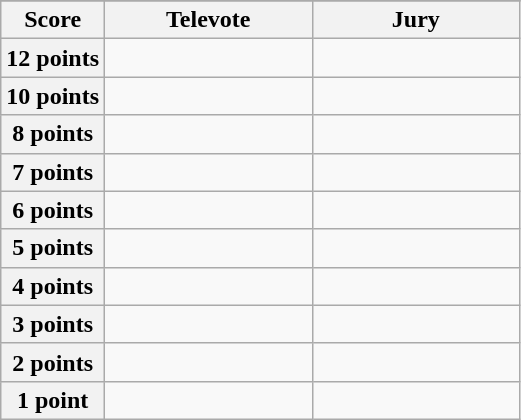<table class="wikitable">
<tr>
</tr>
<tr>
<th scope="col" width="20%">Score</th>
<th scope="col" width="40%">Televote</th>
<th scope="col" width="40%">Jury</th>
</tr>
<tr>
<th scope="row">12 points</th>
<td></td>
<td></td>
</tr>
<tr>
<th scope="row">10 points</th>
<td></td>
<td></td>
</tr>
<tr>
<th scope="row">8 points</th>
<td></td>
<td></td>
</tr>
<tr>
<th scope="row">7 points</th>
<td></td>
<td></td>
</tr>
<tr>
<th scope="row">6 points</th>
<td></td>
<td></td>
</tr>
<tr>
<th scope="row">5 points</th>
<td></td>
<td></td>
</tr>
<tr>
<th scope="row">4 points</th>
<td></td>
<td></td>
</tr>
<tr>
<th scope="row">3 points</th>
<td></td>
<td></td>
</tr>
<tr>
<th scope="row">2 points</th>
<td></td>
<td></td>
</tr>
<tr>
<th scope="row">1 point</th>
<td></td>
<td></td>
</tr>
</table>
